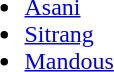<table width="90%">
<tr>
<td><br><ul><li><a href='#'>Asani</a></li><li><a href='#'>Sitrang</a></li><li><a href='#'>Mandous</a></li></ul></td>
</tr>
</table>
